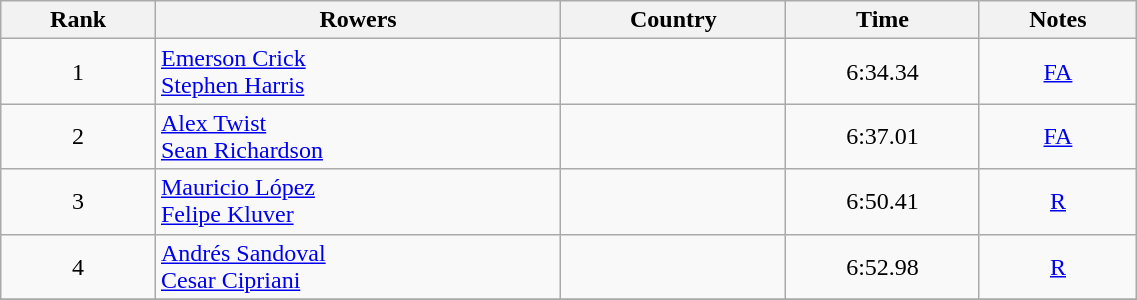<table class="wikitable" width=60% style="text-align:center">
<tr>
<th>Rank</th>
<th>Rowers</th>
<th>Country</th>
<th>Time</th>
<th>Notes</th>
</tr>
<tr>
<td>1</td>
<td align=left><a href='#'>Emerson Crick</a><br><a href='#'>Stephen Harris</a></td>
<td align=left></td>
<td>6:34.34</td>
<td><a href='#'>FA</a></td>
</tr>
<tr>
<td>2</td>
<td align=left><a href='#'>Alex Twist</a><br><a href='#'>Sean Richardson</a></td>
<td align=left></td>
<td>6:37.01</td>
<td><a href='#'>FA</a></td>
</tr>
<tr>
<td>3</td>
<td align=left><a href='#'>Mauricio López</a><br><a href='#'>Felipe Kluver</a></td>
<td align=left></td>
<td>6:50.41</td>
<td><a href='#'>R</a></td>
</tr>
<tr>
<td>4</td>
<td align=left><a href='#'>Andrés Sandoval</a><br><a href='#'>Cesar Cipriani</a></td>
<td align=left></td>
<td>6:52.98</td>
<td><a href='#'>R</a></td>
</tr>
<tr>
</tr>
</table>
